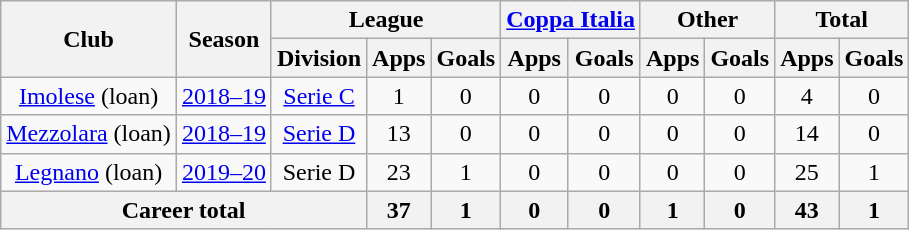<table class="wikitable" style="text-align:center">
<tr>
<th rowspan="2">Club</th>
<th rowspan="2">Season</th>
<th colspan="3">League</th>
<th colspan="2"><a href='#'>Coppa Italia</a></th>
<th colspan="2">Other</th>
<th colspan="2">Total</th>
</tr>
<tr>
<th>Division</th>
<th>Apps</th>
<th>Goals</th>
<th>Apps</th>
<th>Goals</th>
<th>Apps</th>
<th>Goals</th>
<th>Apps</th>
<th>Goals</th>
</tr>
<tr>
<td><a href='#'>Imolese</a> (loan)</td>
<td><a href='#'>2018–19</a></td>
<td><a href='#'>Serie C</a></td>
<td>1</td>
<td>0</td>
<td>0</td>
<td>0</td>
<td>0</td>
<td>0</td>
<td>4</td>
<td>0</td>
</tr>
<tr>
<td><a href='#'>Mezzolara</a> (loan)</td>
<td><a href='#'>2018–19</a></td>
<td><a href='#'>Serie D</a></td>
<td>13</td>
<td>0</td>
<td>0</td>
<td>0</td>
<td>0</td>
<td>0</td>
<td>14</td>
<td>0</td>
</tr>
<tr>
<td><a href='#'>Legnano</a> (loan)</td>
<td><a href='#'>2019–20</a></td>
<td>Serie D</td>
<td>23</td>
<td>1</td>
<td>0</td>
<td>0</td>
<td>0</td>
<td>0</td>
<td>25</td>
<td>1</td>
</tr>
<tr>
<th colspan="3">Career total</th>
<th>37</th>
<th>1</th>
<th>0</th>
<th>0</th>
<th>1</th>
<th>0</th>
<th>43</th>
<th>1</th>
</tr>
</table>
